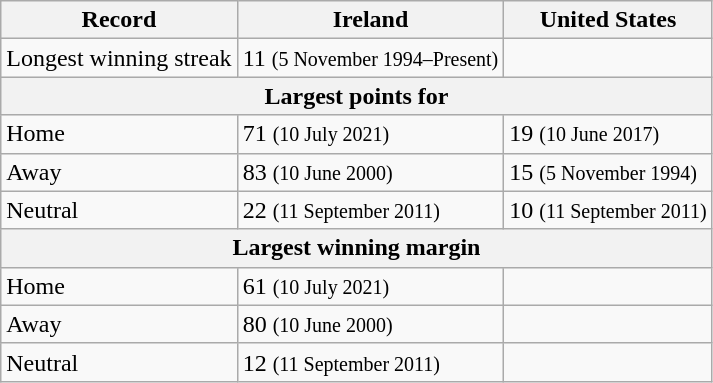<table class="wikitable">
<tr>
<th>Record</th>
<th>Ireland</th>
<th>United States</th>
</tr>
<tr>
<td>Longest winning streak</td>
<td>11 <small>(5 November 1994–Present)</small></td>
<td></td>
</tr>
<tr>
<th colspan=3 style="text-align:center">Largest points for</th>
</tr>
<tr>
<td>Home</td>
<td>71 <small>(10 July 2021)</small></td>
<td>19 <small>(10 June 2017)</small></td>
</tr>
<tr>
<td>Away</td>
<td>83 <small>(10 June 2000)</small></td>
<td>15 <small>(5 November 1994)</small></td>
</tr>
<tr>
<td>Neutral</td>
<td>22 <small>(11 September 2011)</small></td>
<td>10 <small>(11 September 2011)</small></td>
</tr>
<tr>
<th colspan=3 style="text-align:center">Largest winning margin</th>
</tr>
<tr>
<td>Home</td>
<td>61 <small>(10 July 2021)</small></td>
<td></td>
</tr>
<tr>
<td>Away</td>
<td>80 <small>(10 June 2000)</small></td>
<td></td>
</tr>
<tr>
<td>Neutral</td>
<td>12 <small>(11 September 2011)</small></td>
<td></td>
</tr>
</table>
